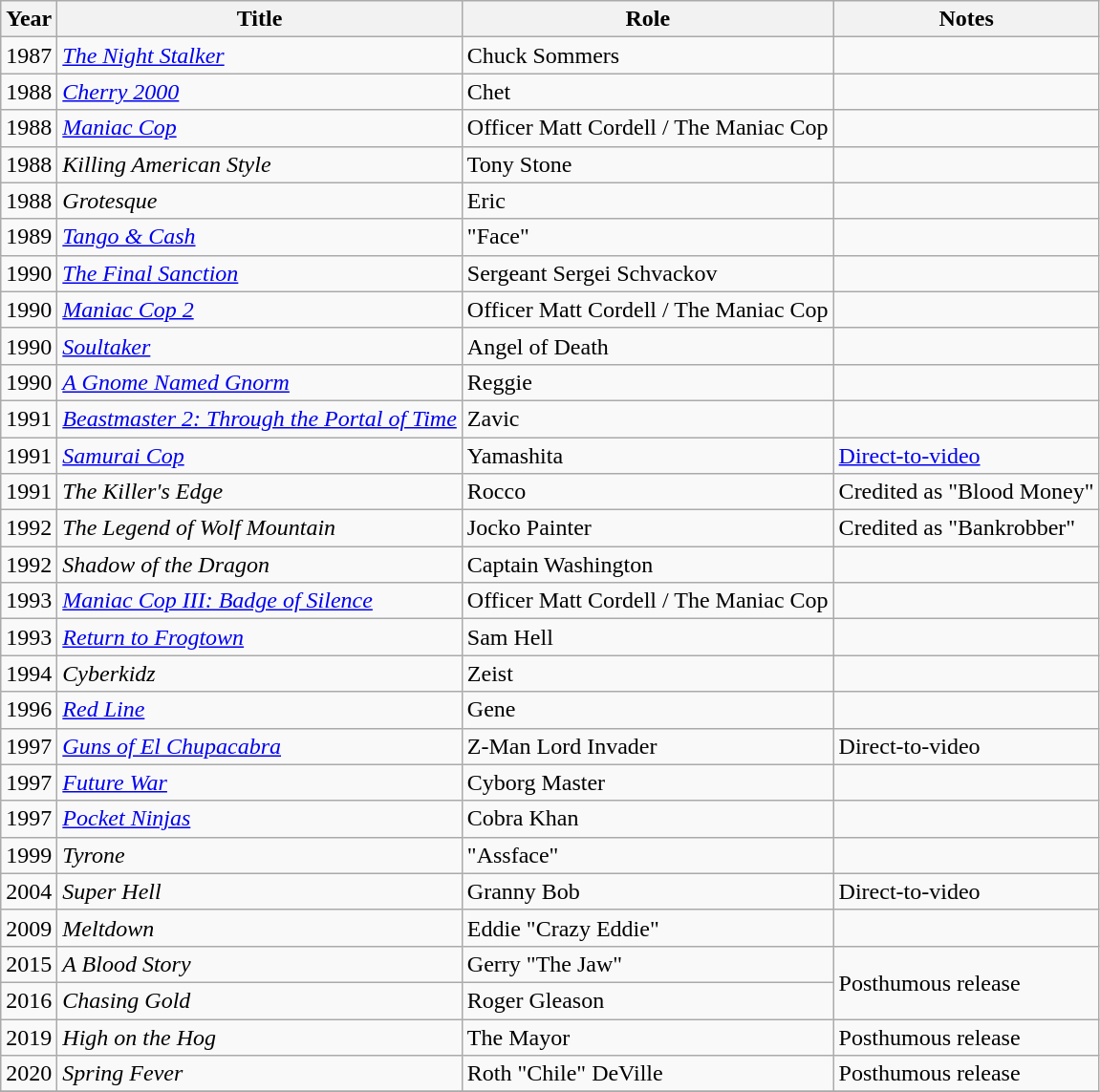<table class="wikitable sortable plainrowheaders" style="white-space:nowrap">
<tr>
<th>Year</th>
<th>Title</th>
<th>Role</th>
<th>Notes</th>
</tr>
<tr>
<td>1987</td>
<td><em><a href='#'>The Night Stalker</a></em></td>
<td>Chuck Sommers</td>
<td></td>
</tr>
<tr>
<td>1988</td>
<td><em><a href='#'>Cherry 2000</a></em></td>
<td>Chet</td>
<td></td>
</tr>
<tr>
<td>1988</td>
<td><em><a href='#'>Maniac Cop</a></em></td>
<td>Officer Matt Cordell / The Maniac Cop</td>
<td></td>
</tr>
<tr>
<td>1988</td>
<td><em>Killing American Style</em></td>
<td>Tony Stone</td>
<td></td>
</tr>
<tr>
<td>1988</td>
<td><em>Grotesque</em></td>
<td>Eric</td>
<td></td>
</tr>
<tr>
<td>1989</td>
<td><em><a href='#'>Tango & Cash</a></em></td>
<td>"Face"</td>
<td></td>
</tr>
<tr>
<td>1990</td>
<td><em><a href='#'>The Final Sanction</a></em></td>
<td>Sergeant Sergei Schvackov</td>
<td></td>
</tr>
<tr>
<td>1990</td>
<td><em><a href='#'>Maniac Cop 2</a></em></td>
<td>Officer Matt Cordell / The Maniac Cop</td>
<td></td>
</tr>
<tr>
<td>1990</td>
<td><em><a href='#'>Soultaker</a></em></td>
<td>Angel of Death</td>
<td></td>
</tr>
<tr>
<td>1990</td>
<td><em><a href='#'>A Gnome Named Gnorm</a></em></td>
<td>Reggie</td>
<td></td>
</tr>
<tr>
<td>1991</td>
<td><em><a href='#'>Beastmaster 2: Through the Portal of Time</a></em></td>
<td>Zavic</td>
<td></td>
</tr>
<tr>
<td>1991</td>
<td><em><a href='#'>Samurai Cop</a></em></td>
<td>Yamashita</td>
<td><a href='#'>Direct-to-video</a></td>
</tr>
<tr>
<td>1991</td>
<td><em>The Killer's Edge</em></td>
<td>Rocco</td>
<td>Credited as "Blood Money"</td>
</tr>
<tr>
<td>1992</td>
<td><em>The Legend of Wolf Mountain</em></td>
<td>Jocko Painter</td>
<td>Credited as "Bankrobber"</td>
</tr>
<tr>
<td>1992</td>
<td><em>Shadow of the Dragon</em></td>
<td>Captain Washington</td>
<td></td>
</tr>
<tr>
<td>1993</td>
<td><em><a href='#'>Maniac Cop III: Badge of Silence</a></em></td>
<td>Officer Matt Cordell / The Maniac Cop</td>
<td></td>
</tr>
<tr>
<td>1993</td>
<td><em><a href='#'>Return to Frogtown</a></em></td>
<td>Sam Hell</td>
<td></td>
</tr>
<tr>
<td>1994</td>
<td><em>Cyberkidz</em></td>
<td>Zeist</td>
<td></td>
</tr>
<tr>
<td>1996</td>
<td><em><a href='#'>Red Line</a></em></td>
<td>Gene</td>
<td></td>
</tr>
<tr>
<td>1997</td>
<td><em><a href='#'>Guns of El Chupacabra</a></em></td>
<td>Z-Man Lord Invader</td>
<td>Direct-to-video</td>
</tr>
<tr>
<td>1997</td>
<td><em><a href='#'>Future War</a></em></td>
<td>Cyborg Master</td>
<td></td>
</tr>
<tr>
<td>1997</td>
<td><em><a href='#'>Pocket Ninjas</a></em></td>
<td>Cobra Khan</td>
<td></td>
</tr>
<tr>
<td>1999</td>
<td><em>Tyrone</em></td>
<td>"Assface"</td>
<td></td>
</tr>
<tr>
<td>2004</td>
<td><em>Super Hell</em></td>
<td>Granny Bob</td>
<td>Direct-to-video</td>
</tr>
<tr>
<td>2009</td>
<td><em>Meltdown</em></td>
<td>Eddie "Crazy Eddie"</td>
<td></td>
</tr>
<tr>
<td>2015</td>
<td><em>A Blood Story</em></td>
<td>Gerry "The Jaw"</td>
<td rowspan=2>Posthumous release</td>
</tr>
<tr>
<td>2016</td>
<td><em>Chasing Gold</em></td>
<td>Roger Gleason</td>
</tr>
<tr>
<td>2019</td>
<td><em>High on the Hog</em></td>
<td>The Mayor</td>
<td>Posthumous release</td>
</tr>
<tr>
<td>2020</td>
<td><em>Spring Fever</em></td>
<td>Roth "Chile" DeVille</td>
<td>Posthumous release</td>
</tr>
<tr>
</tr>
</table>
